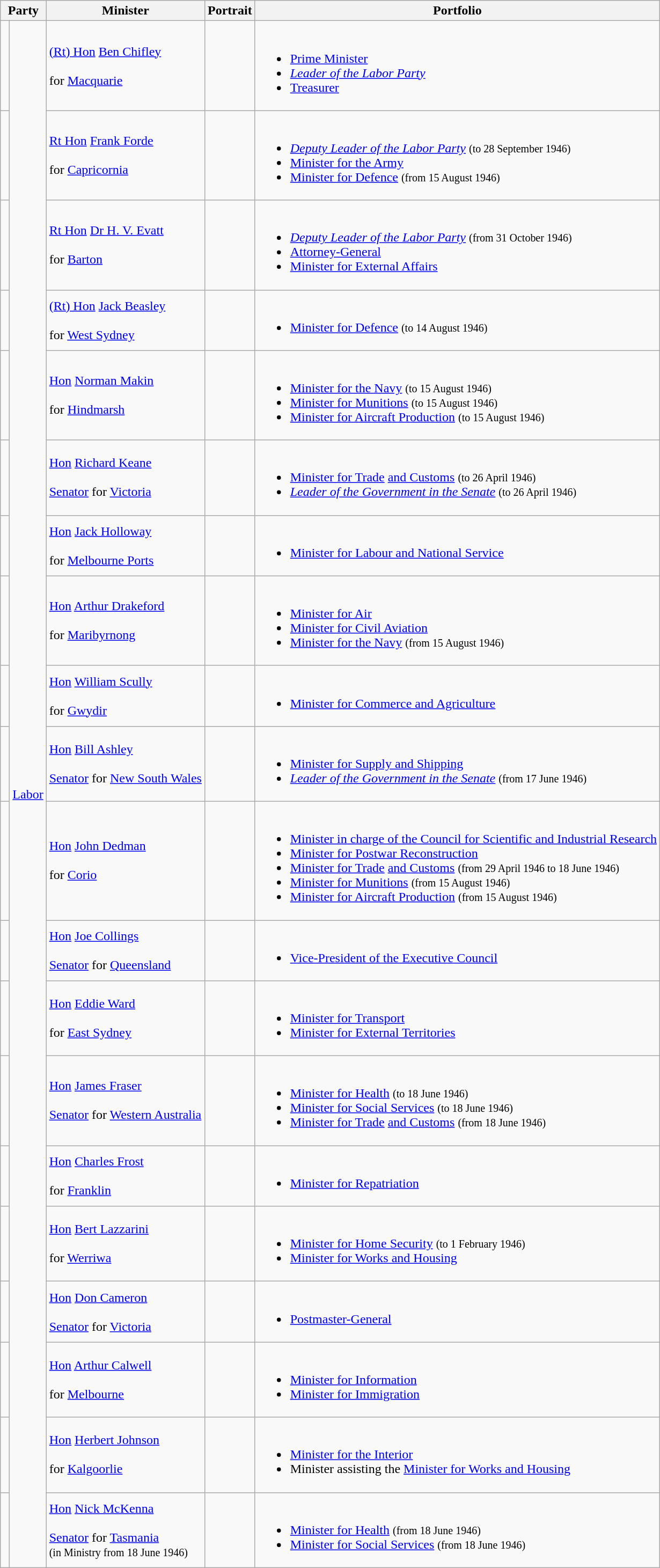<table class="wikitable sortable">
<tr>
<th colspan="2">Party</th>
<th>Minister</th>
<th>Portrait</th>
<th>Portfolio</th>
</tr>
<tr>
<td> </td>
<td rowspan=20><a href='#'>Labor</a></td>
<td><a href='#'>(Rt) Hon</a> <a href='#'>Ben Chifley</a> <br><br> for <a href='#'>Macquarie</a> <br></td>
<td></td>
<td><br><ul><li><a href='#'>Prime Minister</a></li><li><em><a href='#'>Leader of the Labor Party</a></em></li><li><a href='#'>Treasurer</a></li></ul></td>
</tr>
<tr>
<td> </td>
<td><a href='#'>Rt Hon</a> <a href='#'>Frank Forde</a> <br><br> for <a href='#'>Capricornia</a> <br></td>
<td></td>
<td><br><ul><li><em><a href='#'>Deputy Leader of the Labor Party</a></em> <small>(to 28 September 1946)</small></li><li><a href='#'>Minister for the Army</a></li><li><a href='#'>Minister for Defence</a> <small>(from 15 August 1946)</small></li></ul></td>
</tr>
<tr>
<td> </td>
<td><a href='#'>Rt Hon</a> <a href='#'>Dr H. V. Evatt</a>  <br><br> for <a href='#'>Barton</a> <br></td>
<td></td>
<td><br><ul><li><em><a href='#'>Deputy Leader of the Labor Party</a></em> <small>(from 31 October 1946)</small></li><li><a href='#'>Attorney-General</a></li><li><a href='#'>Minister for External Affairs</a></li></ul></td>
</tr>
<tr>
<td> </td>
<td><a href='#'>(Rt) Hon</a> <a href='#'>Jack Beasley</a> <br><br> for <a href='#'>West Sydney</a> <br></td>
<td></td>
<td><br><ul><li><a href='#'>Minister for Defence</a> <small>(to 14 August 1946)</small></li></ul></td>
</tr>
<tr>
<td> </td>
<td><a href='#'>Hon</a> <a href='#'>Norman Makin</a> <br><br> for <a href='#'>Hindmarsh</a> <br></td>
<td></td>
<td><br><ul><li><a href='#'>Minister for the Navy</a> <small>(to 15 August 1946)</small></li><li><a href='#'>Minister for Munitions</a> <small>(to 15 August 1946)</small></li><li><a href='#'>Minister for Aircraft Production</a> <small>(to 15 August 1946)</small></li></ul></td>
</tr>
<tr>
<td> </td>
<td><a href='#'>Hon</a> <a href='#'>Richard Keane</a> <br><br><a href='#'>Senator</a> for <a href='#'>Victoria</a> <br></td>
<td></td>
<td><br><ul><li><a href='#'>Minister for Trade</a> <a href='#'>and Customs</a> <small>(to 26 April 1946)</small></li><li><em><a href='#'>Leader of the Government in the Senate</a></em> <small>(to 26 April 1946)</small></li></ul></td>
</tr>
<tr>
<td> </td>
<td><a href='#'>Hon</a> <a href='#'>Jack Holloway</a> <br><br> for <a href='#'>Melbourne Ports</a> <br></td>
<td></td>
<td><br><ul><li><a href='#'>Minister for Labour and National Service</a></li></ul></td>
</tr>
<tr>
<td> </td>
<td><a href='#'>Hon</a> <a href='#'>Arthur Drakeford</a> <br><br> for <a href='#'>Maribyrnong</a> <br></td>
<td></td>
<td><br><ul><li><a href='#'>Minister for Air</a></li><li><a href='#'>Minister for Civil Aviation</a></li><li><a href='#'>Minister for the Navy</a> <small>(from 15 August 1946)</small></li></ul></td>
</tr>
<tr>
<td> </td>
<td><a href='#'>Hon</a> <a href='#'>William Scully</a> <br><br> for <a href='#'>Gwydir</a> <br></td>
<td></td>
<td><br><ul><li><a href='#'>Minister for Commerce and Agriculture</a></li></ul></td>
</tr>
<tr>
<td> </td>
<td><a href='#'>Hon</a> <a href='#'>Bill Ashley</a> <br><br><a href='#'>Senator</a> for <a href='#'>New South Wales</a> <br></td>
<td></td>
<td><br><ul><li><a href='#'>Minister for Supply and Shipping</a></li><li><em><a href='#'>Leader of the Government in the Senate</a></em> <small>(from 17 June 1946)</small></li></ul></td>
</tr>
<tr>
<td> </td>
<td><a href='#'>Hon</a> <a href='#'>John Dedman</a> <br><br> for <a href='#'>Corio</a> <br></td>
<td></td>
<td><br><ul><li><a href='#'>Minister in charge of the Council for Scientific and Industrial Research</a></li><li><a href='#'>Minister for Postwar Reconstruction</a></li><li><a href='#'>Minister for Trade</a> <a href='#'>and Customs</a> <small>(from 29 April 1946 to 18 June 1946)</small></li><li><a href='#'>Minister for Munitions</a> <small>(from 15 August 1946)</small></li><li><a href='#'>Minister for Aircraft Production</a> <small>(from 15 August 1946)</small></li></ul></td>
</tr>
<tr>
<td> </td>
<td><a href='#'>Hon</a> <a href='#'>Joe Collings</a> <br><br><a href='#'>Senator</a> for <a href='#'>Queensland</a> <br></td>
<td></td>
<td><br><ul><li><a href='#'>Vice-President of the Executive Council</a></li></ul></td>
</tr>
<tr>
<td> </td>
<td><a href='#'>Hon</a> <a href='#'>Eddie Ward</a> <br><br> for <a href='#'>East Sydney</a> <br></td>
<td></td>
<td><br><ul><li><a href='#'>Minister for Transport</a></li><li><a href='#'>Minister for External Territories</a></li></ul></td>
</tr>
<tr>
<td> </td>
<td><a href='#'>Hon</a> <a href='#'>James Fraser</a> <br><br><a href='#'>Senator</a> for <a href='#'>Western Australia</a> <br></td>
<td></td>
<td><br><ul><li><a href='#'>Minister for Health</a> <small>(to 18 June 1946)</small></li><li><a href='#'>Minister for Social Services</a> <small>(to 18 June 1946)</small></li><li><a href='#'>Minister for Trade</a> <a href='#'>and Customs</a> <small>(from 18 June 1946)</small></li></ul></td>
</tr>
<tr>
<td> </td>
<td><a href='#'>Hon</a> <a href='#'>Charles Frost</a> <br><br> for <a href='#'>Franklin</a> <br></td>
<td></td>
<td><br><ul><li><a href='#'>Minister for Repatriation</a></li></ul></td>
</tr>
<tr>
<td> </td>
<td><a href='#'>Hon</a> <a href='#'>Bert Lazzarini</a> <br><br> for <a href='#'>Werriwa</a> <br></td>
<td></td>
<td><br><ul><li><a href='#'>Minister for Home Security</a> <small>(to 1 February 1946)</small></li><li><a href='#'>Minister for Works and Housing</a></li></ul></td>
</tr>
<tr>
<td> </td>
<td><a href='#'>Hon</a> <a href='#'>Don Cameron</a> <br><br><a href='#'>Senator</a> for <a href='#'>Victoria</a> <br></td>
<td></td>
<td><br><ul><li><a href='#'>Postmaster-General</a></li></ul></td>
</tr>
<tr>
<td> </td>
<td><a href='#'>Hon</a> <a href='#'>Arthur Calwell</a> <br><br> for <a href='#'>Melbourne</a> <br></td>
<td></td>
<td><br><ul><li><a href='#'>Minister for Information</a></li><li><a href='#'>Minister for Immigration</a></li></ul></td>
</tr>
<tr>
<td> </td>
<td><a href='#'>Hon</a> <a href='#'>Herbert Johnson</a> <br><br> for <a href='#'>Kalgoorlie</a> <br></td>
<td></td>
<td><br><ul><li><a href='#'>Minister for the Interior</a></li><li>Minister assisting the <a href='#'>Minister for Works and Housing</a></li></ul></td>
</tr>
<tr>
<td> </td>
<td><a href='#'>Hon</a> <a href='#'>Nick McKenna</a> <br><br><a href='#'>Senator</a> for <a href='#'>Tasmania</a> <br>
<small>(in Ministry from 18 June 1946)</small></td>
<td></td>
<td><br><ul><li><a href='#'>Minister for Health</a> <small>(from 18 June 1946)</small></li><li><a href='#'>Minister for Social Services</a> <small>(from 18 June 1946)</small></li></ul></td>
</tr>
</table>
